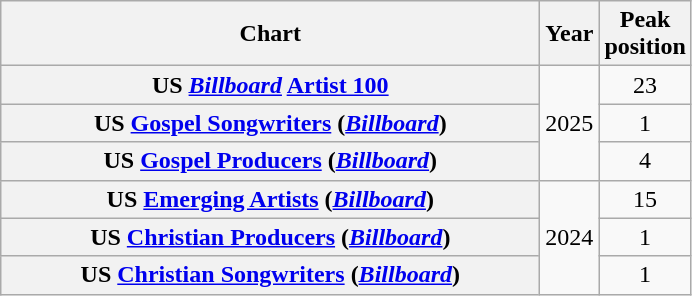<table class="wikitable sortable plainrowheaders" style="text-align:center">
<tr>
<th style="width:22em;">Chart</th>
<th>Year</th>
<th scope="col">Peak<br>position</th>
</tr>
<tr>
<th scope="row">US <em><a href='#'>Billboard</a></em> <a href='#'>Artist 100</a></th>
<td rowspan="3">2025</td>
<td>23</td>
</tr>
<tr>
<th scope="row">US <a href='#'>Gospel Songwriters</a> (<em><a href='#'>Billboard</a></em>)</th>
<td>1</td>
</tr>
<tr>
<th scope="row">US <a href='#'>Gospel Producers</a> (<em><a href='#'>Billboard</a></em>)</th>
<td>4</td>
</tr>
<tr>
<th scope="row">US <a href='#'>Emerging Artists</a> (<em><a href='#'>Billboard</a></em>)</th>
<td rowspan="3">2024</td>
<td>15</td>
</tr>
<tr>
<th scope="row">US <a href='#'>Christian Producers</a> (<em><a href='#'>Billboard</a></em>)</th>
<td>1</td>
</tr>
<tr>
<th scope="row">US <a href='#'>Christian Songwriters</a> (<em><a href='#'>Billboard</a></em>)</th>
<td>1</td>
</tr>
</table>
